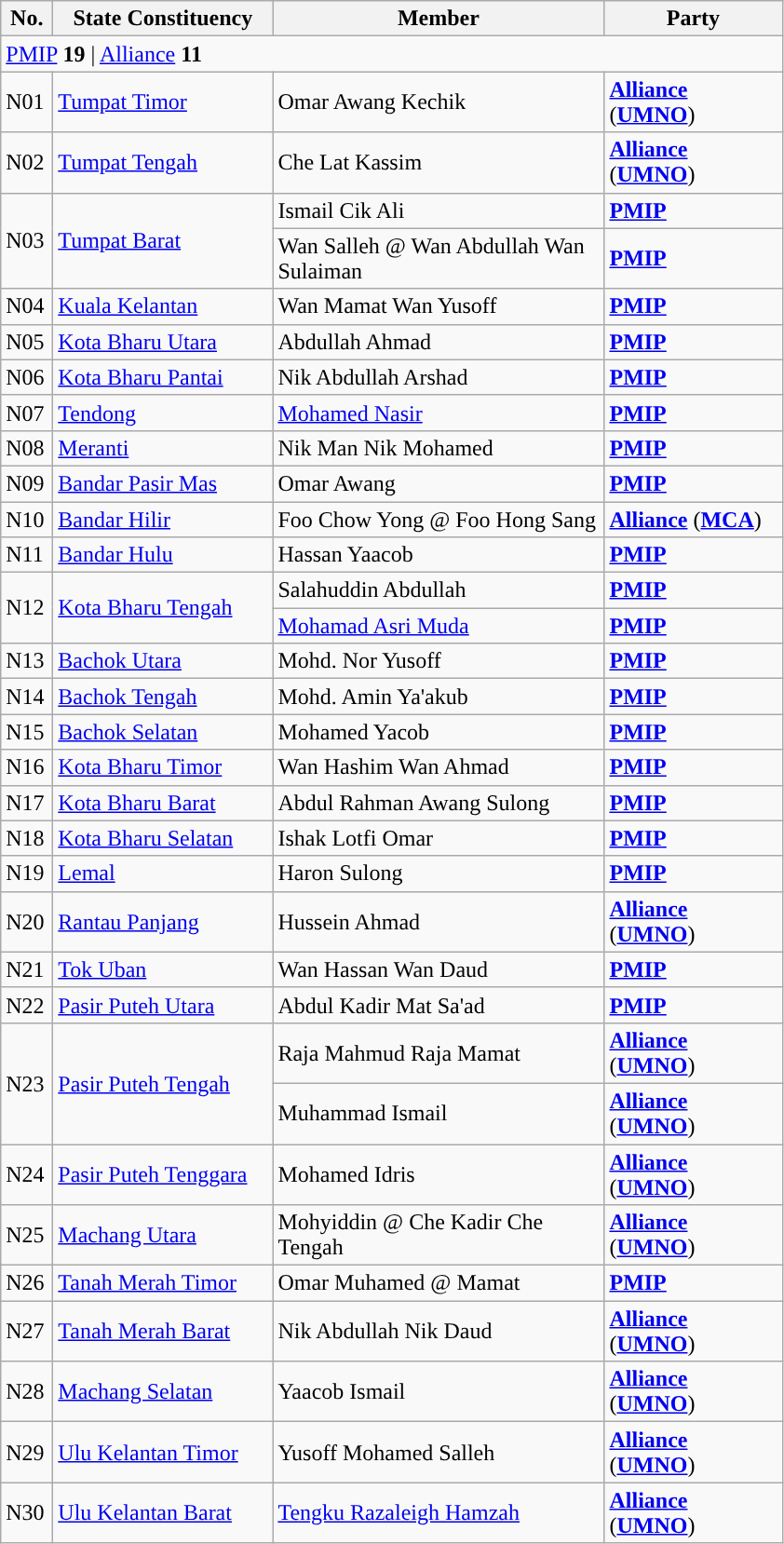<table class="wikitable sortable">
<tr>
<th style="width:30px;">No.</th>
<th style="width:150px;">State Constituency</th>
<th style="width:230px;">Member</th>
<th style="width:120px;">Party</th>
</tr>
<tr>
<td colspan="4"><a href='#'>PMIP</a> <strong>19</strong> | <a href='#'>Alliance</a> <strong>11</strong></td>
</tr>
<tr>
<td>N01</td>
<td><a href='#'>Tumpat Timor</a></td>
<td>Omar Awang Kechik</td>
<td><strong><a href='#'>Alliance</a></strong> (<strong><a href='#'>UMNO</a></strong>)</td>
</tr>
<tr>
<td>N02</td>
<td><a href='#'>Tumpat Tengah</a></td>
<td>Che Lat Kassim</td>
<td><strong><a href='#'>Alliance</a></strong> (<strong><a href='#'>UMNO</a></strong>)</td>
</tr>
<tr>
<td rowspan=2>N03</td>
<td rowspan=2><a href='#'>Tumpat Barat</a></td>
<td>Ismail Cik Ali </td>
<td><strong><a href='#'>PMIP</a></strong></td>
</tr>
<tr>
<td>Wan Salleh @ Wan Abdullah Wan Sulaiman </td>
<td><strong><a href='#'>PMIP</a></strong></td>
</tr>
<tr>
<td>N04</td>
<td><a href='#'>Kuala Kelantan</a></td>
<td>Wan Mamat Wan Yusoff</td>
<td><strong><a href='#'>PMIP</a></strong></td>
</tr>
<tr>
<td>N05</td>
<td><a href='#'>Kota Bharu Utara</a></td>
<td>Abdullah Ahmad</td>
<td><strong><a href='#'>PMIP</a></strong></td>
</tr>
<tr>
<td>N06</td>
<td><a href='#'>Kota Bharu Pantai</a></td>
<td>Nik Abdullah Arshad</td>
<td><strong><a href='#'>PMIP</a></strong></td>
</tr>
<tr>
<td>N07</td>
<td><a href='#'>Tendong</a></td>
<td><a href='#'>Mohamed Nasir</a></td>
<td><strong><a href='#'>PMIP</a></strong></td>
</tr>
<tr>
<td>N08</td>
<td><a href='#'>Meranti</a></td>
<td>Nik Man Nik Mohamed</td>
<td><strong><a href='#'>PMIP</a></strong></td>
</tr>
<tr>
<td>N09</td>
<td><a href='#'>Bandar Pasir Mas</a></td>
<td>Omar Awang</td>
<td><strong><a href='#'>PMIP</a></strong></td>
</tr>
<tr>
<td>N10</td>
<td><a href='#'>Bandar Hilir</a></td>
<td>Foo Chow Yong @ Foo Hong Sang</td>
<td><strong><a href='#'>Alliance</a></strong> (<strong><a href='#'>MCA</a></strong>)</td>
</tr>
<tr>
<td>N11</td>
<td><a href='#'>Bandar Hulu</a></td>
<td>Hassan Yaacob</td>
<td><strong><a href='#'>PMIP</a></strong></td>
</tr>
<tr>
<td rowspan=2>N12</td>
<td rowspan=2><a href='#'>Kota Bharu Tengah</a></td>
<td>Salahuddin Abdullah </td>
<td><strong><a href='#'>PMIP</a></strong></td>
</tr>
<tr>
<td><a href='#'>Mohamad Asri Muda</a> </td>
<td><strong><a href='#'>PMIP</a></strong></td>
</tr>
<tr>
<td>N13</td>
<td><a href='#'>Bachok Utara</a></td>
<td>Mohd. Nor Yusoff</td>
<td><strong><a href='#'>PMIP</a></strong></td>
</tr>
<tr>
<td>N14</td>
<td><a href='#'>Bachok Tengah</a></td>
<td>Mohd. Amin Ya'akub</td>
<td><strong><a href='#'>PMIP</a></strong></td>
</tr>
<tr>
<td>N15</td>
<td><a href='#'>Bachok Selatan</a></td>
<td>Mohamed Yacob</td>
<td><strong><a href='#'>PMIP</a></strong></td>
</tr>
<tr>
<td>N16</td>
<td><a href='#'>Kota Bharu Timor</a></td>
<td>Wan Hashim Wan Ahmad</td>
<td><strong><a href='#'>PMIP</a></strong></td>
</tr>
<tr>
<td>N17</td>
<td><a href='#'>Kota Bharu Barat</a></td>
<td>Abdul Rahman Awang Sulong</td>
<td><strong><a href='#'>PMIP</a></strong></td>
</tr>
<tr>
<td>N18</td>
<td><a href='#'>Kota Bharu Selatan</a></td>
<td>Ishak Lotfi Omar</td>
<td><strong><a href='#'>PMIP</a></strong></td>
</tr>
<tr>
<td>N19</td>
<td><a href='#'>Lemal</a></td>
<td>Haron Sulong</td>
<td><strong><a href='#'>PMIP</a></strong></td>
</tr>
<tr>
<td>N20</td>
<td><a href='#'>Rantau Panjang</a></td>
<td>Hussein Ahmad</td>
<td><strong><a href='#'>Alliance</a></strong> (<strong><a href='#'>UMNO</a></strong>)</td>
</tr>
<tr>
<td>N21</td>
<td><a href='#'>Tok Uban</a></td>
<td>Wan Hassan Wan Daud</td>
<td><strong><a href='#'>PMIP</a></strong></td>
</tr>
<tr>
<td>N22</td>
<td><a href='#'>Pasir Puteh Utara</a></td>
<td>Abdul Kadir Mat Sa'ad</td>
<td><strong><a href='#'>PMIP</a></strong></td>
</tr>
<tr>
<td rowspan=2>N23</td>
<td rowspan=2><a href='#'>Pasir Puteh Tengah</a></td>
<td>Raja Mahmud Raja Mamat </td>
<td><strong><a href='#'>Alliance</a></strong> (<strong><a href='#'>UMNO</a></strong>)</td>
</tr>
<tr>
<td>Muhammad Ismail </td>
<td><strong><a href='#'>Alliance</a></strong> (<strong><a href='#'>UMNO</a></strong>)</td>
</tr>
<tr>
<td>N24</td>
<td><a href='#'>Pasir Puteh Tenggara</a></td>
<td>Mohamed Idris</td>
<td><strong><a href='#'>Alliance</a></strong> (<strong><a href='#'>UMNO</a></strong>)</td>
</tr>
<tr>
<td>N25</td>
<td><a href='#'>Machang Utara</a></td>
<td>Mohyiddin @ Che Kadir Che Tengah</td>
<td><strong><a href='#'>Alliance</a></strong> (<strong><a href='#'>UMNO</a></strong>)</td>
</tr>
<tr>
<td>N26</td>
<td><a href='#'>Tanah Merah Timor</a></td>
<td>Omar Muhamed @ Mamat</td>
<td><strong><a href='#'>PMIP</a></strong></td>
</tr>
<tr>
<td>N27</td>
<td><a href='#'>Tanah Merah Barat</a></td>
<td>Nik Abdullah Nik Daud</td>
<td><strong><a href='#'>Alliance</a></strong> (<strong><a href='#'>UMNO</a></strong>)</td>
</tr>
<tr>
<td>N28</td>
<td><a href='#'>Machang Selatan</a></td>
<td>Yaacob Ismail</td>
<td><strong><a href='#'>Alliance</a></strong> (<strong><a href='#'>UMNO</a></strong>)</td>
</tr>
<tr>
<td>N29</td>
<td><a href='#'>Ulu Kelantan Timor</a></td>
<td>Yusoff Mohamed Salleh</td>
<td><strong><a href='#'>Alliance</a></strong> (<strong><a href='#'>UMNO</a></strong>)</td>
</tr>
<tr>
<td>N30</td>
<td><a href='#'>Ulu Kelantan Barat</a></td>
<td><a href='#'>Tengku Razaleigh Hamzah</a></td>
<td><strong><a href='#'>Alliance</a></strong> (<strong><a href='#'>UMNO</a></strong>)</td>
</tr>
</table>
